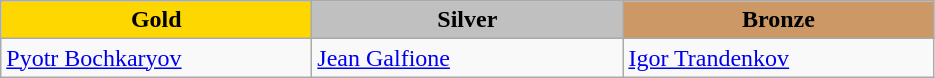<table class="wikitable" style="text-align:left">
<tr align="center">
<td width=200 bgcolor=gold><strong>Gold</strong></td>
<td width=200 bgcolor=silver><strong>Silver</strong></td>
<td width=200 bgcolor=CC9966><strong>Bronze</strong></td>
</tr>
<tr>
<td><a href='#'>Pyotr Bochkaryov</a><br><em></em></td>
<td><a href='#'>Jean Galfione</a><br><em></em></td>
<td><a href='#'>Igor Trandenkov</a><br><em></em></td>
</tr>
</table>
